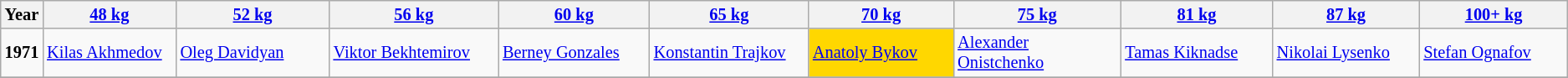<table class="wikitable sortable"  style="font-size: 85%">
<tr>
<th>Year</th>
<th width=200><a href='#'>48 kg</a></th>
<th width=275><a href='#'>52 kg</a></th>
<th width=275><a href='#'>56 kg</a></th>
<th width=275><a href='#'>60 kg</a></th>
<th width=275><a href='#'>65 kg</a></th>
<th width=275><a href='#'>70 kg</a></th>
<th width=275><a href='#'>75 kg</a></th>
<th width=275><a href='#'>81 kg</a></th>
<th width=275><a href='#'>87 kg</a></th>
<th width=275><a href='#'>100+ kg</a></th>
</tr>
<tr>
<td><strong>1971</strong></td>
<td> <a href='#'>Kilas Akhmedov</a></td>
<td> <a href='#'>Oleg Davidyan</a></td>
<td> <a href='#'>Viktor Bekhtemirov</a></td>
<td> <a href='#'>Berney Gonzales</a></td>
<td> <a href='#'>Konstantin Trajkov</a></td>
<td bgcolor="gold"> <a href='#'>Anatoly Bykov</a></td>
<td> <a href='#'>Alexander Onistchenko</a></td>
<td> <a href='#'>Tamas Kiknadse</a></td>
<td> <a href='#'>Nikolai Lysenko</a></td>
<td> <a href='#'>Stefan Ognafov</a></td>
</tr>
<tr>
</tr>
</table>
